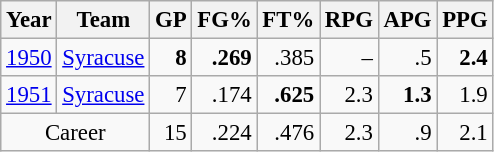<table class="wikitable sortable" style="font-size:95%; text-align:right;">
<tr>
<th scope="col">Year</th>
<th scope="col">Team</th>
<th scope="col">GP</th>
<th scope="col">FG%</th>
<th scope="col">FT%</th>
<th scope="col">RPG</th>
<th scope="col">APG</th>
<th scope="col">PPG</th>
</tr>
<tr>
<td style="text-align:left;"><a href='#'>1950</a></td>
<td style="text-align:left;"><a href='#'>Syracuse</a></td>
<td><strong>8</strong></td>
<td><strong>.269</strong></td>
<td>.385</td>
<td>–</td>
<td>.5</td>
<td><strong>2.4</strong></td>
</tr>
<tr>
<td style="text-align:left;"><a href='#'>1951</a></td>
<td style="text-align:left;"><a href='#'>Syracuse</a></td>
<td>7</td>
<td>.174</td>
<td><strong>.625</strong></td>
<td>2.3</td>
<td><strong>1.3</strong></td>
<td>1.9</td>
</tr>
<tr class="sortbottom">
<td style="text-align:center;" colspan="2">Career</td>
<td>15</td>
<td>.224</td>
<td>.476</td>
<td>2.3</td>
<td>.9</td>
<td>2.1</td>
</tr>
</table>
